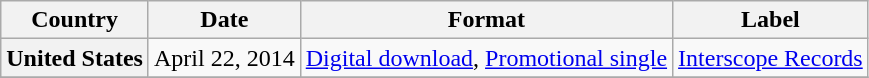<table class="wikitable plainrowheaders">
<tr>
<th scope="col">Country</th>
<th scope="col">Date</th>
<th scope="col">Format</th>
<th scope="col">Label</th>
</tr>
<tr>
<th scope="row">United States</th>
<td>April 22, 2014</td>
<td><a href='#'>Digital download</a>, <a href='#'>Promotional single</a></td>
<td><a href='#'>Interscope Records</a></td>
</tr>
<tr>
</tr>
</table>
